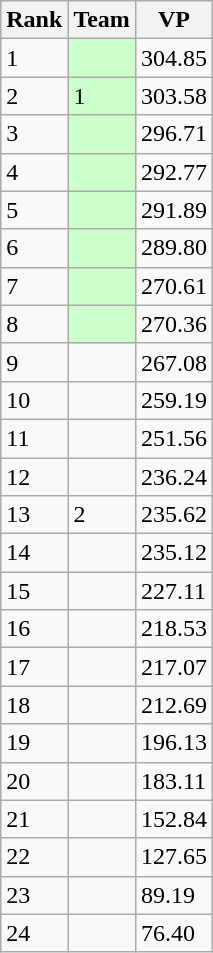<table class="wikitable">
<tr>
<th>Rank</th>
<th>Team</th>
<th>VP</th>
</tr>
<tr>
<td>1</td>
<td style="background:#ccffcc; "></td>
<td>304.85</td>
</tr>
<tr>
<td>2</td>
<td style="background:#ccffcc; "> 1</td>
<td>303.58</td>
</tr>
<tr>
<td>3</td>
<td style="background:#ccffcc; "></td>
<td>296.71</td>
</tr>
<tr>
<td>4</td>
<td style="background:#ccffcc; "></td>
<td>292.77</td>
</tr>
<tr>
<td>5</td>
<td style="background:#ccffcc; "></td>
<td>291.89</td>
</tr>
<tr>
<td>6</td>
<td style="background:#ccffcc; "></td>
<td>289.80</td>
</tr>
<tr>
<td>7</td>
<td style="background:#ccffcc; "></td>
<td>270.61</td>
</tr>
<tr>
<td>8</td>
<td style="background:#ccffcc; "></td>
<td>270.36</td>
</tr>
<tr>
<td>9</td>
<td></td>
<td>267.08</td>
</tr>
<tr>
<td>10</td>
<td></td>
<td>259.19</td>
</tr>
<tr>
<td>11</td>
<td></td>
<td>251.56</td>
</tr>
<tr>
<td>12</td>
<td></td>
<td>236.24</td>
</tr>
<tr>
<td>13</td>
<td> 2</td>
<td>235.62</td>
</tr>
<tr>
<td>14</td>
<td></td>
<td>235.12</td>
</tr>
<tr>
<td>15</td>
<td></td>
<td>227.11</td>
</tr>
<tr>
<td>16</td>
<td></td>
<td>218.53</td>
</tr>
<tr>
<td>17</td>
<td></td>
<td>217.07</td>
</tr>
<tr>
<td>18</td>
<td></td>
<td>212.69</td>
</tr>
<tr>
<td>19</td>
<td></td>
<td>196.13</td>
</tr>
<tr>
<td>20</td>
<td></td>
<td>183.11</td>
</tr>
<tr>
<td>21</td>
<td></td>
<td>152.84</td>
</tr>
<tr>
<td>22</td>
<td></td>
<td>127.65</td>
</tr>
<tr>
<td>23</td>
<td></td>
<td>89.19</td>
</tr>
<tr>
<td>24</td>
<td></td>
<td>76.40</td>
</tr>
</table>
